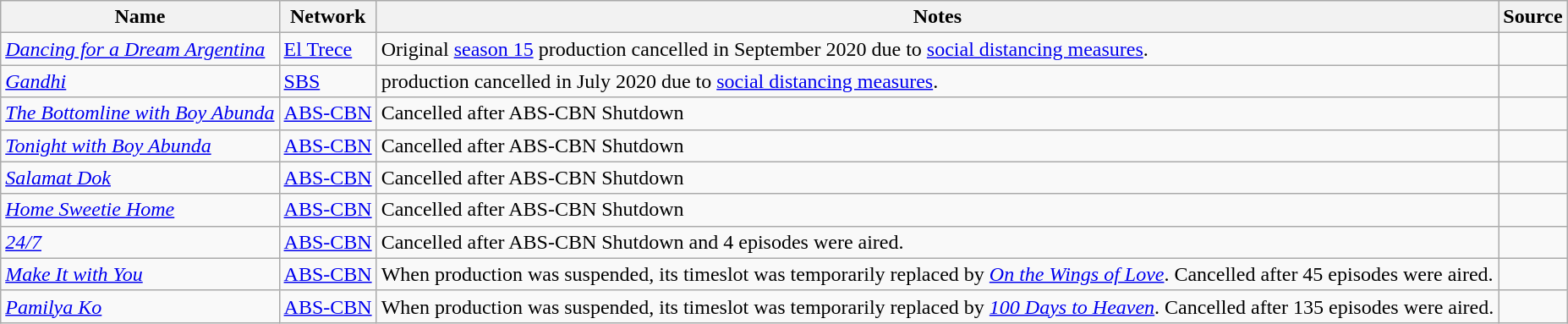<table class="wikitable sortable">
<tr>
<th>Name</th>
<th>Network</th>
<th>Notes</th>
<th>Source</th>
</tr>
<tr>
<td><em><a href='#'>Dancing for a Dream Argentina</a></em></td>
<td><a href='#'>El Trece</a></td>
<td>Original <a href='#'>season 15</a> production cancelled in September 2020 due to <a href='#'>social distancing measures</a>.</td>
<td></td>
</tr>
<tr>
<td><em><a href='#'>Gandhi</a></em></td>
<td><a href='#'>SBS</a></td>
<td>production cancelled in July 2020 due to <a href='#'>social distancing measures</a>.</td>
<td></td>
</tr>
<tr>
<td><em><a href='#'>The Bottomline with Boy Abunda</a></em></td>
<td><a href='#'>ABS-CBN</a></td>
<td>Cancelled after ABS-CBN Shutdown</td>
<td></td>
</tr>
<tr>
<td><em><a href='#'>Tonight with Boy Abunda</a></em></td>
<td><a href='#'>ABS-CBN</a></td>
<td>Cancelled after ABS-CBN Shutdown</td>
<td></td>
</tr>
<tr>
<td><em><a href='#'>Salamat Dok</a></em></td>
<td><a href='#'>ABS-CBN</a></td>
<td>Cancelled after ABS-CBN Shutdown</td>
<td></td>
</tr>
<tr>
<td><em><a href='#'>Home Sweetie Home</a></em></td>
<td><a href='#'>ABS-CBN</a></td>
<td>Cancelled after ABS-CBN Shutdown</td>
</tr>
<tr>
<td><em><a href='#'>24/7</a></em></td>
<td><a href='#'>ABS-CBN</a></td>
<td>Cancelled after ABS-CBN Shutdown and 4 episodes were aired.</td>
<td></td>
</tr>
<tr>
<td><em><a href='#'>Make It with You</a></em></td>
<td><a href='#'>ABS-CBN</a></td>
<td>When production was suspended, its timeslot was temporarily replaced by <em><a href='#'>On the Wings of Love</a></em>. Cancelled after 45 episodes were aired.</td>
<td></td>
</tr>
<tr>
<td><em><a href='#'>Pamilya Ko</a></em></td>
<td><a href='#'>ABS-CBN</a></td>
<td>When production was suspended, its timeslot was temporarily replaced by <em><a href='#'>100 Days to Heaven</a></em>. Cancelled after 135 episodes were aired.</td>
<td></td>
</tr>
</table>
